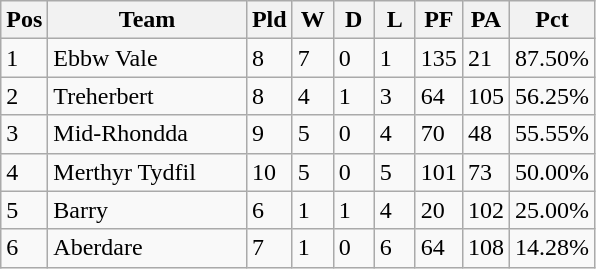<table class="wikitable" style="text-align:left">
<tr>
<th width=20 abbr="Position">Pos</th>
<th width=125>Team</th>
<th width=20 abbr="Played">Pld</th>
<th width=20 abbr="Won">W</th>
<th width=20 abbr="Drawn">D</th>
<th width=20 abbr="Lost">L</th>
<th width=20 abbr="Points for">PF</th>
<th width=20 abbr="Points against">PA</th>
<th width=20 abbr=”Win Percentage”>Pct</th>
</tr>
<tr>
<td>1</td>
<td>Ebbw Vale</td>
<td>8</td>
<td>7</td>
<td>0</td>
<td>1</td>
<td>135</td>
<td>21</td>
<td>87.50%</td>
</tr>
<tr>
<td>2</td>
<td>Treherbert</td>
<td>8</td>
<td>4</td>
<td>1</td>
<td>3</td>
<td>64</td>
<td>105</td>
<td>56.25%</td>
</tr>
<tr>
<td>3</td>
<td>Mid-Rhondda</td>
<td>9</td>
<td>5</td>
<td>0</td>
<td>4</td>
<td>70</td>
<td>48</td>
<td>55.55%</td>
</tr>
<tr>
<td>4</td>
<td>Merthyr Tydfil</td>
<td>10</td>
<td>5</td>
<td>0</td>
<td>5</td>
<td>101</td>
<td>73</td>
<td>50.00%</td>
</tr>
<tr>
<td>5</td>
<td>Barry</td>
<td>6</td>
<td>1</td>
<td>1</td>
<td>4</td>
<td>20</td>
<td>102</td>
<td>25.00%</td>
</tr>
<tr>
<td>6</td>
<td>Aberdare</td>
<td>7</td>
<td>1</td>
<td>0</td>
<td>6</td>
<td>64</td>
<td>108</td>
<td>14.28%</td>
</tr>
</table>
